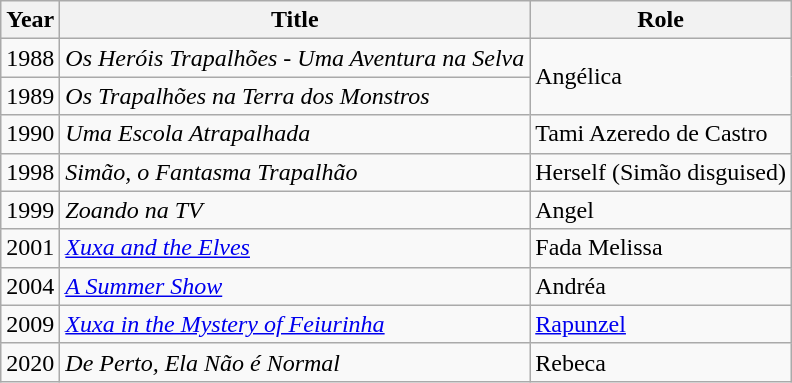<table class="wikitable sortable">
<tr>
<th>Year</th>
<th>Title</th>
<th>Role</th>
</tr>
<tr>
<td>1988</td>
<td><em>Os Heróis Trapalhões - Uma Aventura na Selva</em></td>
<td rowspan="2">Angélica</td>
</tr>
<tr>
<td>1989</td>
<td><em>Os Trapalhões na Terra dos Monstros</em></td>
</tr>
<tr>
<td>1990</td>
<td><em>Uma Escola Atrapalhada</em></td>
<td>Tami Azeredo de Castro</td>
</tr>
<tr>
<td>1998</td>
<td><em>Simão, o Fantasma Trapalhão</em></td>
<td>Herself (Simão disguised)</td>
</tr>
<tr>
<td>1999</td>
<td><em>Zoando na TV</em></td>
<td>Angel</td>
</tr>
<tr>
<td>2001</td>
<td><em><a href='#'>Xuxa and the Elves</a></em></td>
<td>Fada Melissa</td>
</tr>
<tr>
<td>2004</td>
<td><em><a href='#'>A Summer Show</a></em></td>
<td>Andréa</td>
</tr>
<tr>
<td>2009</td>
<td><em><a href='#'>Xuxa in the Mystery of Feiurinha</a></em></td>
<td><a href='#'>Rapunzel</a></td>
</tr>
<tr>
<td>2020</td>
<td><em>De Perto, Ela Não é Normal</em></td>
<td>Rebeca</td>
</tr>
</table>
